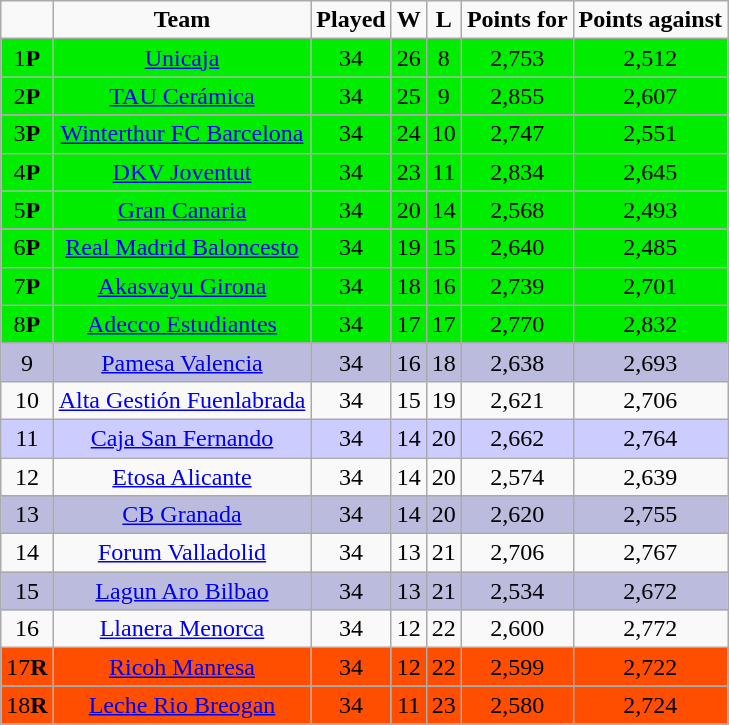<table class="wikitable" style="text-align: center;">
<tr>
<td></td>
<td><strong>Team</strong></td>
<td><strong>Played</strong></td>
<td><strong>W</strong></td>
<td><strong>L</strong></td>
<td><strong>Points for</strong></td>
<td><strong>Points against</strong></td>
</tr>
<tr ! style="background:#00ed00;">
<td>1<strong>P</strong></td>
<td><a href='#'>Unicaja</a></td>
<td>34</td>
<td>26</td>
<td>8</td>
<td>2,753</td>
<td>2,512</td>
</tr>
<tr ! style="background:#00ed00;">
<td>2<strong>P</strong></td>
<td><a href='#'>TAU Cerámica</a></td>
<td>34</td>
<td>25</td>
<td>9</td>
<td>2,855</td>
<td>2,607</td>
</tr>
<tr ! style="background:#00ed00;">
<td>3<strong>P</strong></td>
<td><a href='#'>Winterthur FC Barcelona</a></td>
<td>34</td>
<td>24</td>
<td>10</td>
<td>2,747</td>
<td>2,551</td>
</tr>
<tr ! style="background:#00ed00;">
<td>4<strong>P</strong></td>
<td><a href='#'>DKV Joventut</a></td>
<td>34</td>
<td>23</td>
<td>11</td>
<td>2,834</td>
<td>2,645</td>
</tr>
<tr ! style="background:#00ed00;">
<td>5<strong>P</strong></td>
<td><a href='#'>Gran Canaria</a></td>
<td>34</td>
<td>20</td>
<td>14</td>
<td>2,568</td>
<td>2,493</td>
</tr>
<tr ! style="background:#00ed00;">
<td>6<strong>P</strong></td>
<td><a href='#'>Real Madrid Baloncesto</a></td>
<td>34</td>
<td>19</td>
<td>15</td>
<td>2,640</td>
<td>2,485</td>
</tr>
<tr ! style="background:#00ed00;">
<td>7<strong>P</strong></td>
<td><a href='#'>Akasvayu Girona</a></td>
<td>34</td>
<td>18</td>
<td>16</td>
<td>2,739</td>
<td>2,701</td>
</tr>
<tr ! style="background:#00ed00;">
<td>8<strong>P</strong></td>
<td><a href='#'>Adecco Estudiantes</a></td>
<td>34</td>
<td>17</td>
<td>17</td>
<td>2,770</td>
<td>2,832</td>
</tr>
<tr ! style="background:#BBBBDD;">
<td>9</td>
<td><a href='#'>Pamesa Valencia</a></td>
<td>34</td>
<td>16</td>
<td>18</td>
<td>2,638</td>
<td>2,693</td>
</tr>
<tr>
<td>10</td>
<td><a href='#'>Alta Gestión Fuenlabrada</a></td>
<td>34</td>
<td>15</td>
<td>19</td>
<td>2,621</td>
<td>2,706</td>
</tr>
<tr ! style="background:#CCCCFF;">
<td>11</td>
<td><a href='#'>Caja San Fernando</a></td>
<td>34</td>
<td>14</td>
<td>20</td>
<td>2,662</td>
<td>2,764</td>
</tr>
<tr>
<td>12</td>
<td><a href='#'>Etosa Alicante</a></td>
<td>34</td>
<td>14</td>
<td>20</td>
<td>2,574</td>
<td>2,639</td>
</tr>
<tr ! style="background:#BBBBDD;">
<td>13</td>
<td><a href='#'>CB Granada</a></td>
<td>34</td>
<td>14</td>
<td>20</td>
<td>2,620</td>
<td>2,755</td>
</tr>
<tr>
<td>14</td>
<td><a href='#'>Forum Valladolid</a></td>
<td>34</td>
<td>13</td>
<td>21</td>
<td>2,706</td>
<td>2,767</td>
</tr>
<tr ! style="background:#BBBBDD;">
<td>15</td>
<td><a href='#'>Lagun Aro Bilbao</a></td>
<td>34</td>
<td>13</td>
<td>21</td>
<td>2,534</td>
<td>2,672</td>
</tr>
<tr>
<td>16</td>
<td><a href='#'>Llanera Menorca</a></td>
<td>34</td>
<td>12</td>
<td>22</td>
<td>2,600</td>
<td>2,772</td>
</tr>
<tr ! style="background:#FF4E00;">
<td>17<strong>R</strong></td>
<td><a href='#'>Ricoh Manresa</a></td>
<td>34</td>
<td>12</td>
<td>22</td>
<td>2,599</td>
<td>2,722</td>
</tr>
<tr ! style="background:#FF4E00;">
<td>18<strong>R</strong></td>
<td><a href='#'>Leche Rio Breogan</a></td>
<td>34</td>
<td>11</td>
<td>23</td>
<td>2,580</td>
<td>2,724</td>
</tr>
<tr ! style="background:#FF4E00;">
</tr>
</table>
